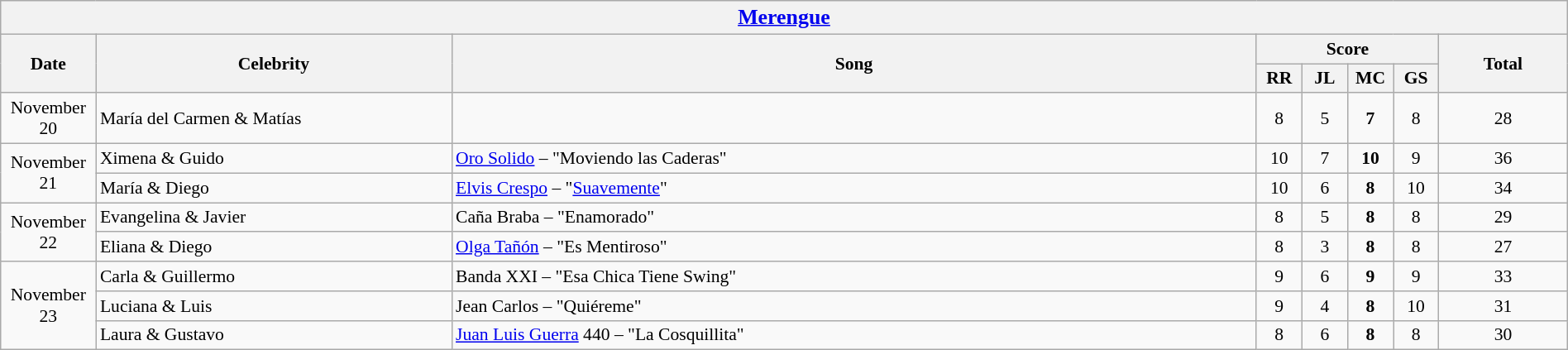<table class="wikitable collapsible collapsed" style="font-size:90%; text-align: center; width: 100%;">
<tr>
<th colspan="11" style="with: 95%;"><big><a href='#'>Merengue</a></big></th>
</tr>
<tr>
<th width=70 rowspan="2">Date</th>
<th width=280 rowspan="2">Celebrity</th>
<th rowspan="2">Song</th>
<th colspan="4">Score</th>
<th rowspan="2">Total</th>
</tr>
<tr>
<th width=30>RR</th>
<th width=30>JL</th>
<th width=30>MC</th>
<th width=30>GS</th>
</tr>
<tr>
<td>November 20</td>
<td style="text-align:left;">María del Carmen & Matías</td>
<td></td>
<td>8</td>
<td>5</td>
<td><strong>7</strong></td>
<td>8</td>
<td>28</td>
</tr>
<tr>
<td rowspan="2">November 21</td>
<td style="text-align:left;">Ximena & Guido</td>
<td style="text-align:left;"><a href='#'>Oro Solido</a> – "Moviendo las Caderas"</td>
<td>10</td>
<td>7</td>
<td><strong>10</strong></td>
<td>9</td>
<td>36</td>
</tr>
<tr>
<td style="text-align:left;">María & Diego</td>
<td style="text-align:left;"><a href='#'>Elvis Crespo</a> – "<a href='#'>Suavemente</a>"</td>
<td>10</td>
<td>6</td>
<td><strong>8</strong></td>
<td>10</td>
<td>34</td>
</tr>
<tr>
<td rowspan="2">November 22</td>
<td style="text-align:left;">Evangelina & Javier</td>
<td style="text-align:left;">Caña Braba – "Enamorado"</td>
<td>8</td>
<td>5</td>
<td><strong>8</strong></td>
<td>8</td>
<td>29</td>
</tr>
<tr>
<td style="text-align:left;">Eliana & Diego</td>
<td style="text-align:left;"><a href='#'>Olga Tañón</a> – "Es Mentiroso"</td>
<td>8</td>
<td>3</td>
<td><strong>8</strong></td>
<td>8</td>
<td>27</td>
</tr>
<tr>
<td rowspan="3">November 23</td>
<td style="text-align:left;">Carla & Guillermo</td>
<td style="text-align:left;">Banda XXI – "Esa Chica Tiene Swing"</td>
<td>9</td>
<td>6</td>
<td><strong>9</strong></td>
<td>9</td>
<td>33</td>
</tr>
<tr>
<td style="text-align:left;">Luciana & Luis</td>
<td style="text-align:left;">Jean Carlos – "Quiéreme"</td>
<td>9</td>
<td>4</td>
<td><strong>8</strong></td>
<td>10</td>
<td>31</td>
</tr>
<tr>
<td style="text-align:left;">Laura & Gustavo</td>
<td style="text-align:left;"><a href='#'>Juan Luis Guerra</a> 440 – "La Cosquillita"</td>
<td>8</td>
<td>6</td>
<td><strong>8</strong></td>
<td>8</td>
<td>30</td>
</tr>
</table>
